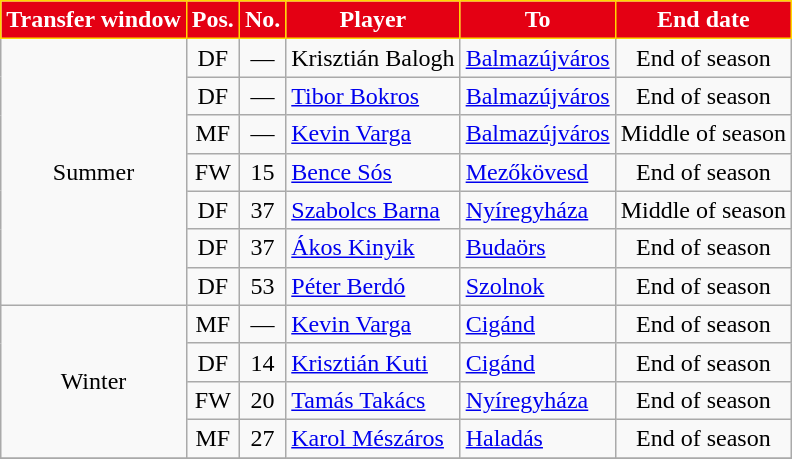<table class="wikitable plainrowheaders sortable">
<tr>
<th style="background-color:#E40013;color:white;border:1px solid gold">Transfer window</th>
<th style="background-color:#E40013;color:white;border:1px solid gold">Pos.</th>
<th style="background-color:#E40013;color:white;border:1px solid gold">No.</th>
<th style="background-color:#E40013;color:white;border:1px solid gold">Player</th>
<th style="background-color:#E40013;color:white;border:1px solid gold">To</th>
<th style="background-color:#E40013;color:white;border:1px solid gold">End date</th>
</tr>
<tr>
<td rowspan="7" style="text-align:center;">Summer</td>
<td style=text-align:center;>DF</td>
<td style=text-align:center;>—</td>
<td style=text-align:left;> Krisztián Balogh</td>
<td style=text-align:left;> <a href='#'>Balmazújváros</a></td>
<td style=text-align:center;>End of season</td>
</tr>
<tr>
<td style=text-align:center;>DF</td>
<td style=text-align:center;>—</td>
<td style=text-align:left;> <a href='#'>Tibor Bokros</a></td>
<td style=text-align:left;> <a href='#'>Balmazújváros</a></td>
<td style=text-align:center;>End of season</td>
</tr>
<tr>
<td style=text-align:center;>MF</td>
<td style=text-align:center;>—</td>
<td style=text-align:left;> <a href='#'>Kevin Varga</a></td>
<td style=text-align:left;> <a href='#'>Balmazújváros</a></td>
<td style=text-align:center;>Middle of season</td>
</tr>
<tr>
<td style=text-align:center;>FW</td>
<td style=text-align:center;>15</td>
<td style=text-align:left;> <a href='#'>Bence Sós</a></td>
<td style=text-align:left;> <a href='#'>Mezőkövesd</a></td>
<td style=text-align:center;>End of season</td>
</tr>
<tr>
<td style=text-align:center;>DF</td>
<td style=text-align:center;>37</td>
<td style=text-align:left;> <a href='#'>Szabolcs Barna</a></td>
<td style=text-align:left;> <a href='#'>Nyíregyháza</a></td>
<td style=text-align:center;>Middle of season</td>
</tr>
<tr>
<td style=text-align:center;>DF</td>
<td style=text-align:center;>37</td>
<td style=text-align:left;> <a href='#'>Ákos Kinyik</a></td>
<td style=text-align:left;> <a href='#'>Budaörs</a></td>
<td style=text-align:center;>End of season</td>
</tr>
<tr>
<td style=text-align:center;>DF</td>
<td style=text-align:center;>53</td>
<td style=text-align:left;> <a href='#'>Péter Berdó</a></td>
<td style=text-align:left;> <a href='#'>Szolnok</a></td>
<td style=text-align:center;>End of season</td>
</tr>
<tr>
<td rowspan="4" style="text-align:center;">Winter</td>
<td style=text-align:center;>MF</td>
<td style=text-align:center;>—</td>
<td style=text-align:left;> <a href='#'>Kevin Varga</a></td>
<td style=text-align:left;> <a href='#'>Cigánd</a></td>
<td style=text-align:center;>End of season</td>
</tr>
<tr>
<td style=text-align:center;>DF</td>
<td style=text-align:center;>14</td>
<td style=text-align:left;> <a href='#'>Krisztián Kuti</a></td>
<td style=text-align:left;> <a href='#'>Cigánd</a></td>
<td style=text-align:center;>End of season</td>
</tr>
<tr>
<td style=text-align:center;>FW</td>
<td style=text-align:center;>20</td>
<td style=text-align:left;> <a href='#'>Tamás Takács</a></td>
<td style=text-align:left;> <a href='#'>Nyíregyháza</a></td>
<td style=text-align:center;>End of season</td>
</tr>
<tr>
<td style=text-align:center;>MF</td>
<td style=text-align:center;>27</td>
<td style=text-align:left;> <a href='#'>Karol Mészáros</a></td>
<td style=text-align:left;> <a href='#'>Haladás</a></td>
<td style=text-align:center;>End of season</td>
</tr>
<tr>
</tr>
</table>
